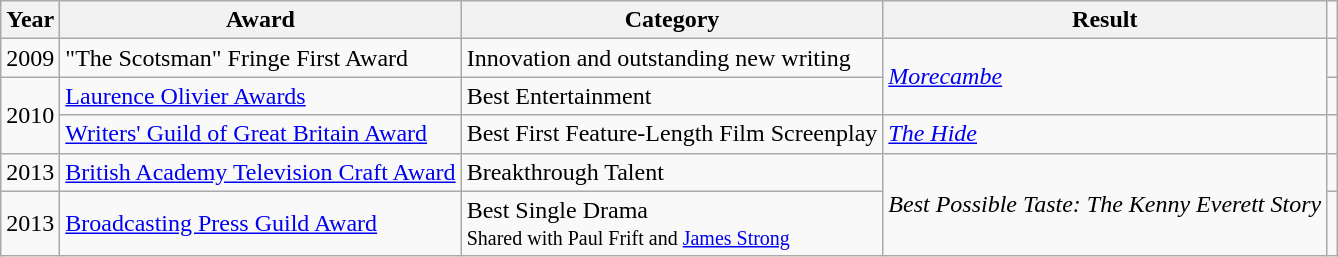<table class="wikitable">
<tr>
<th>Year</th>
<th>Award</th>
<th>Category</th>
<th>Result</th>
</tr>
<tr>
<td>2009</td>
<td>"The Scotsman" Fringe First Award</td>
<td>Innovation and outstanding new writing</td>
<td rowspan="2"><em><a href='#'>Morecambe</a></em></td>
<td></td>
</tr>
<tr>
<td rowspan="2">2010</td>
<td><a href='#'>Laurence Olivier Awards</a></td>
<td>Best Entertainment</td>
<td></td>
</tr>
<tr>
<td><a href='#'>Writers' Guild of Great Britain Award</a></td>
<td>Best First Feature-Length Film Screenplay</td>
<td><em><a href='#'>The Hide</a></em></td>
<td></td>
</tr>
<tr>
<td>2013</td>
<td><a href='#'>British Academy Television Craft Award</a></td>
<td>Breakthrough Talent</td>
<td rowspan="2"><em>Best Possible Taste: The Kenny Everett Story</em></td>
<td></td>
</tr>
<tr>
<td>2013</td>
<td><a href='#'>Broadcasting Press Guild Award</a></td>
<td>Best Single Drama<br><small>Shared with Paul Frift and <a href='#'>James Strong</a></small></td>
<td></td>
</tr>
</table>
